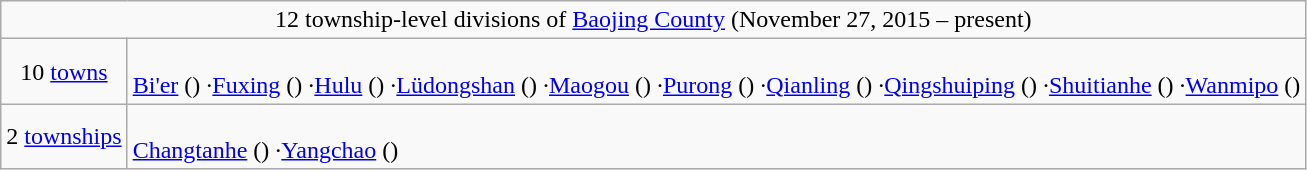<table class="wikitable">
<tr>
<td style="text-align:center;" colspan="2">12 township-level divisions of <a href='#'>Baojing County</a> (November 27, 2015 – present)</td>
</tr>
<tr align=left>
<td align=center>10 <a href='#'>towns</a></td>
<td><br><a href='#'>Bi'er</a> ()
·<a href='#'>Fuxing</a> ()
·<a href='#'>Hulu</a> ()
·<a href='#'>Lüdongshan</a> ()
·<a href='#'>Maogou</a> ()
·<a href='#'>Purong</a> ()
·<a href='#'>Qianling</a> ()
·<a href='#'>Qingshuiping</a> ()
·<a href='#'>Shuitianhe</a> ()
·<a href='#'>Wanmipo</a> ()</td>
</tr>
<tr align=left>
<td align=center>2 <a href='#'>townships</a></td>
<td><br><a href='#'>Changtanhe</a> ()
·<a href='#'>Yangchao</a> ()</td>
</tr>
</table>
